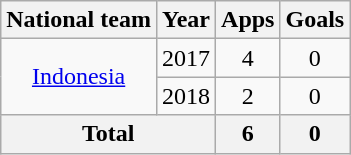<table class="wikitable" style="text-align:center">
<tr>
<th>National team</th>
<th>Year</th>
<th>Apps</th>
<th>Goals</th>
</tr>
<tr>
<td rowspan=2><a href='#'>Indonesia</a></td>
<td>2017</td>
<td>4</td>
<td>0</td>
</tr>
<tr>
<td>2018</td>
<td>2</td>
<td>0</td>
</tr>
<tr>
<th colspan=2>Total</th>
<th>6</th>
<th>0</th>
</tr>
</table>
